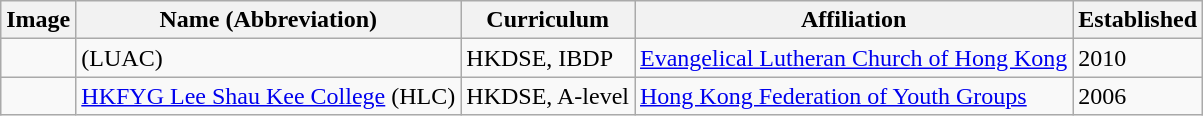<table class="wikitable sortable">
<tr>
<th>Image</th>
<th>Name (Abbreviation)</th>
<th>Curriculum</th>
<th>Affiliation</th>
<th>Established</th>
</tr>
<tr>
<td></td>
<td> (LUAC)</td>
<td>HKDSE, IBDP</td>
<td><a href='#'>Evangelical Lutheran Church of Hong Kong</a></td>
<td>2010</td>
</tr>
<tr>
<td></td>
<td><a href='#'>HKFYG Lee Shau Kee College</a> (HLC)</td>
<td>HKDSE, A-level</td>
<td><a href='#'>Hong Kong Federation of Youth Groups</a></td>
<td>2006</td>
</tr>
</table>
